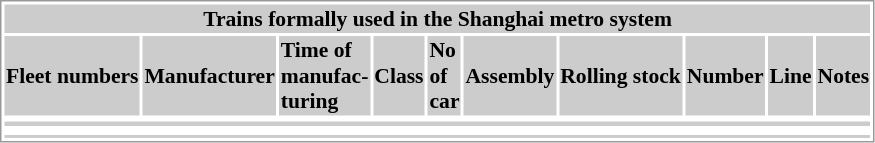<table border=0 style="border:1px solid #999;background-color:white;text-align:left;font-size:90%" class="sortable">
<tr>
<th colspan="10" style="text-align: center" bgcolor=#cccccc>Trains formally used in the  Shanghai metro system</th>
</tr>
<tr bgcolor=#cccccc>
<th>Fleet numbers</th>
<th>Manufacturer</th>
<th>Time of <br> manufac-<br>turing</th>
<th>Class</th>
<th>No <br>of<br> car</th>
<th class="unsortable">Assembly</th>
<th>Rolling stock</th>
<th>Number</th>
<th>Line</th>
<th class="unsortable">Notes</th>
</tr>
<tr>
</tr>
<tr style= "background:#cccccc; height: 2pt">
<td colspan="10"></td>
</tr>
<tr>
<td colspan = "10"></td>
</tr>
<tr style = "background: #cccccc; height: 2pt;">
<td colspan = "10"></td>
</tr>
</table>
